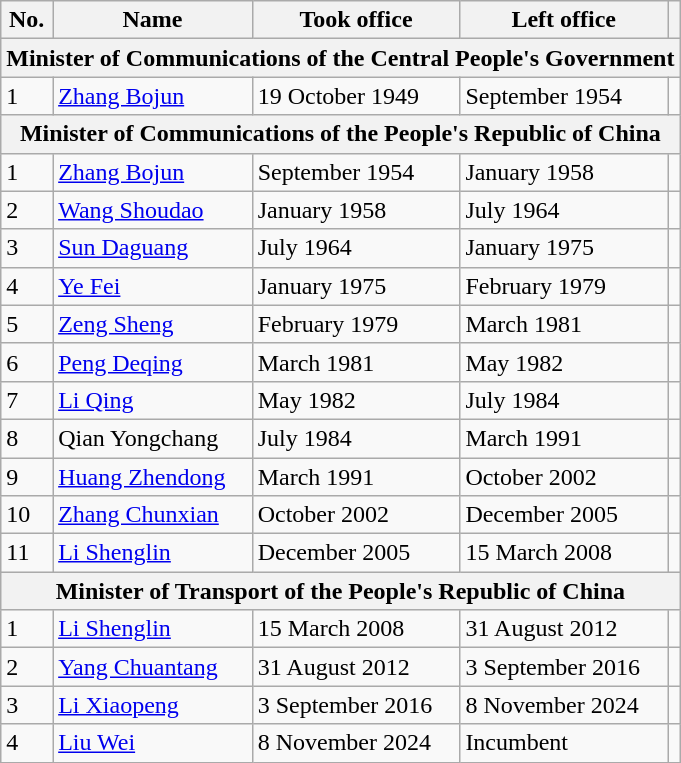<table class="wikitable">
<tr>
<th>No.</th>
<th>Name</th>
<th>Took office</th>
<th>Left office</th>
<th></th>
</tr>
<tr>
<th colspan="5">Minister of Communications of the Central People's Government</th>
</tr>
<tr>
<td>1</td>
<td><a href='#'>Zhang Bojun</a></td>
<td>19 October 1949</td>
<td>September 1954</td>
<td></td>
</tr>
<tr>
<th colspan="5">Minister of Communications of the People's Republic of China</th>
</tr>
<tr>
<td>1</td>
<td><a href='#'>Zhang Bojun</a></td>
<td>September 1954</td>
<td>January 1958</td>
<td></td>
</tr>
<tr>
<td>2</td>
<td><a href='#'>Wang Shoudao</a></td>
<td>January 1958</td>
<td>July 1964</td>
<td></td>
</tr>
<tr>
<td>3</td>
<td><a href='#'>Sun Daguang</a></td>
<td>July 1964</td>
<td>January 1975</td>
<td></td>
</tr>
<tr>
<td>4</td>
<td><a href='#'>Ye Fei</a></td>
<td>January 1975</td>
<td>February 1979</td>
<td></td>
</tr>
<tr>
<td>5</td>
<td><a href='#'>Zeng Sheng</a></td>
<td>February 1979</td>
<td>March 1981</td>
<td></td>
</tr>
<tr>
<td>6</td>
<td><a href='#'>Peng Deqing</a></td>
<td>March 1981</td>
<td>May 1982</td>
<td></td>
</tr>
<tr>
<td>7</td>
<td><a href='#'>Li Qing</a></td>
<td>May 1982</td>
<td>July 1984</td>
<td></td>
</tr>
<tr>
<td>8</td>
<td>Qian Yongchang</td>
<td>July 1984</td>
<td>March 1991</td>
<td></td>
</tr>
<tr>
<td>9</td>
<td><a href='#'>Huang Zhendong</a></td>
<td>March 1991</td>
<td>October 2002</td>
<td></td>
</tr>
<tr>
<td>10</td>
<td><a href='#'>Zhang Chunxian</a></td>
<td>October 2002</td>
<td>December 2005</td>
<td></td>
</tr>
<tr>
<td>11</td>
<td><a href='#'>Li Shenglin</a></td>
<td>December 2005</td>
<td>15 March 2008</td>
<td></td>
</tr>
<tr>
<th colspan="5">Minister of Transport of the People's Republic of China</th>
</tr>
<tr>
<td>1</td>
<td><a href='#'>Li Shenglin</a></td>
<td>15 March 2008</td>
<td>31 August 2012</td>
<td></td>
</tr>
<tr>
<td>2</td>
<td><a href='#'>Yang Chuantang</a></td>
<td>31 August 2012</td>
<td>3 September 2016</td>
<td></td>
</tr>
<tr>
<td>3</td>
<td><a href='#'>Li Xiaopeng</a></td>
<td>3 September 2016</td>
<td>8 November 2024</td>
<td></td>
</tr>
<tr>
<td>4</td>
<td><a href='#'>Liu Wei</a></td>
<td>8 November 2024</td>
<td>Incumbent</td>
<td></td>
</tr>
</table>
